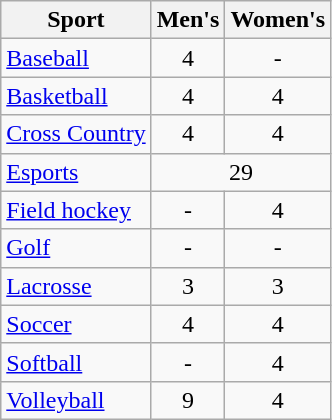<table class="wikitable" style=>
<tr>
<th>Sport</th>
<th>Men's</th>
<th>Women's</th>
</tr>
<tr>
<td><a href='#'>Baseball</a></td>
<td style="text-align:center;">4</td>
<td style="text-align:center;">-</td>
</tr>
<tr>
<td><a href='#'>Basketball</a></td>
<td style="text-align:center;">4</td>
<td style="text-align:center;">4</td>
</tr>
<tr>
<td><a href='#'>Cross Country</a></td>
<td style="text-align:center;">4</td>
<td style="text-align:center;">4</td>
</tr>
<tr>
<td><a href='#'>Esports</a></td>
<td colspan="2" style="text-align:center;">29</td>
</tr>
<tr>
<td><a href='#'>Field hockey</a></td>
<td style="text-align:center;">-</td>
<td style="text-align:center;">4</td>
</tr>
<tr>
<td><a href='#'>Golf</a></td>
<td style="text-align:center;">-</td>
<td style="text-align:center;">-</td>
</tr>
<tr>
<td><a href='#'>Lacrosse</a></td>
<td style="text-align:center;">3</td>
<td style="text-align:center;">3</td>
</tr>
<tr>
<td><a href='#'>Soccer</a></td>
<td style="text-align:center;">4</td>
<td style="text-align:center;">4</td>
</tr>
<tr>
<td><a href='#'>Softball</a></td>
<td style="text-align:center;">-</td>
<td style="text-align:center;">4</td>
</tr>
<tr>
<td><a href='#'>Volleyball</a></td>
<td style="text-align:center;">9</td>
<td style="text-align:center;">4</td>
</tr>
</table>
